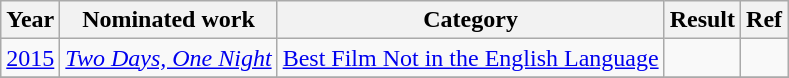<table class="wikitable sortable">
<tr>
<th>Year</th>
<th>Nominated work</th>
<th>Category</th>
<th>Result</th>
<th>Ref</th>
</tr>
<tr>
<td><a href='#'>2015</a></td>
<td><em><a href='#'>Two Days, One Night</a></em></td>
<td><a href='#'>Best Film Not in the English Language</a></td>
<td></td>
<td></td>
</tr>
<tr>
</tr>
</table>
